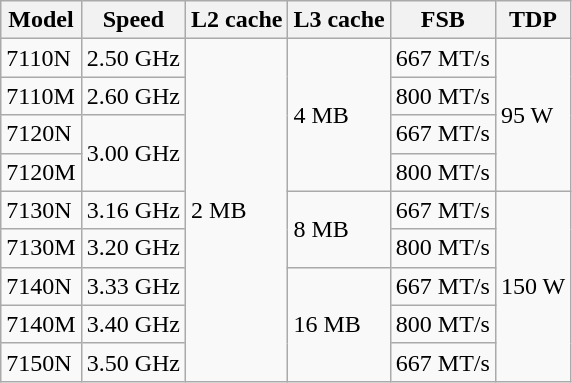<table class="wikitable sortable">
<tr>
<th scope="col">Model</th>
<th scope="col">Speed</th>
<th scope="col">L2 cache</th>
<th scope="col">L3 cache</th>
<th scope="col">FSB</th>
<th scope="col">TDP</th>
</tr>
<tr>
<td>7110N</td>
<td>2.50 GHz</td>
<td rowspan="9">2 MB</td>
<td rowspan="4">4 MB</td>
<td>667 MT/s</td>
<td rowspan="4">95 W</td>
</tr>
<tr>
<td>7110M</td>
<td>2.60 GHz</td>
<td>800 MT/s</td>
</tr>
<tr>
<td>7120N</td>
<td rowspan="2">3.00 GHz</td>
<td>667 MT/s</td>
</tr>
<tr>
<td>7120M</td>
<td>800 MT/s</td>
</tr>
<tr>
<td>7130N</td>
<td>3.16 GHz</td>
<td rowspan="2">8 MB</td>
<td>667 MT/s</td>
<td rowspan="5">150 W</td>
</tr>
<tr>
<td>7130M</td>
<td>3.20 GHz</td>
<td>800 MT/s</td>
</tr>
<tr>
<td>7140N</td>
<td>3.33 GHz</td>
<td rowspan="3">16 MB</td>
<td>667 MT/s</td>
</tr>
<tr>
<td>7140M</td>
<td>3.40 GHz</td>
<td>800 MT/s</td>
</tr>
<tr>
<td>7150N</td>
<td>3.50 GHz</td>
<td>667 MT/s</td>
</tr>
</table>
